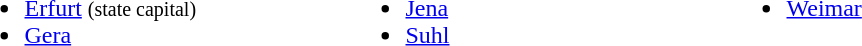<table>
<tr ---->
<td width="250" valign="top"><br><ul><li><a href='#'>Erfurt</a> <small>(state capital)</small></li><li><a href='#'>Gera</a></li></ul></td>
<td width="250" valign="top"><br><ul><li><a href='#'>Jena</a></li><li><a href='#'>Suhl</a></li></ul></td>
<td width="250" valign="top"><br><ul><li><a href='#'>Weimar</a></li></ul></td>
</tr>
</table>
